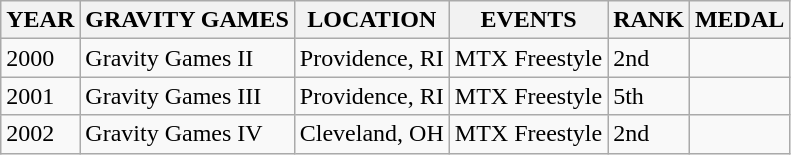<table class="wikitable">
<tr>
<th>YEAR</th>
<th>GRAVITY GAMES</th>
<th>LOCATION</th>
<th>EVENTS</th>
<th>RANK</th>
<th>MEDAL</th>
</tr>
<tr>
<td>2000</td>
<td>Gravity Games II</td>
<td>Providence, RI</td>
<td>MTX Freestyle</td>
<td>2nd</td>
<td></td>
</tr>
<tr>
<td>2001</td>
<td>Gravity Games III</td>
<td>Providence, RI</td>
<td>MTX Freestyle</td>
<td>5th</td>
<td></td>
</tr>
<tr>
<td>2002</td>
<td>Gravity Games IV</td>
<td>Cleveland, OH</td>
<td>MTX Freestyle</td>
<td>2nd</td>
<td></td>
</tr>
</table>
